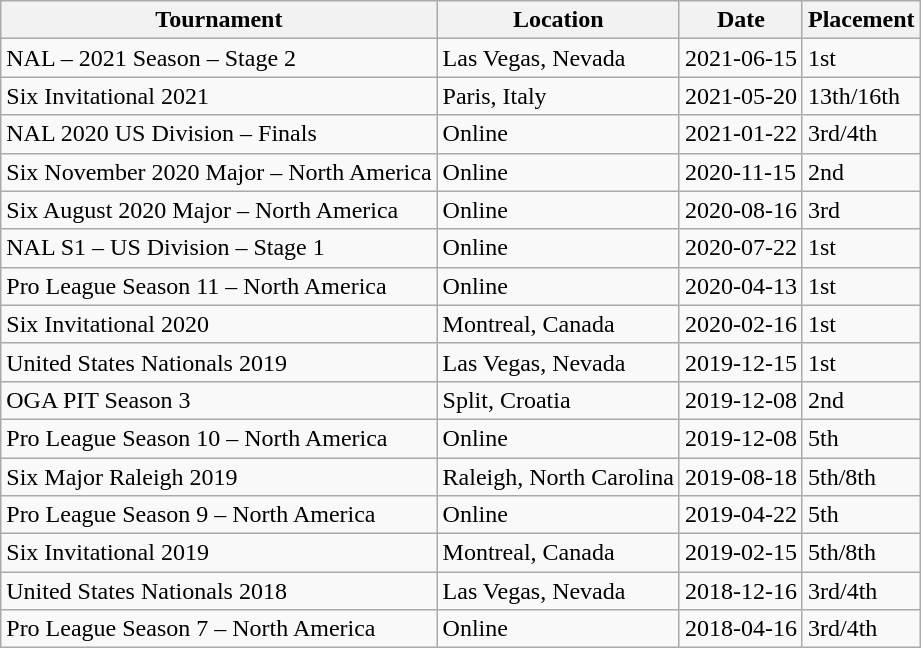<table class="wikitable sortable mw-collapsible">
<tr>
<th>Tournament</th>
<th><abbr>Location</abbr></th>
<th>Date</th>
<th>Placement</th>
</tr>
<tr>
<td>NAL – 2021 Season – Stage 2</td>
<td>Las Vegas, Nevada</td>
<td>2021-06-15</td>
<td>1st</td>
</tr>
<tr>
<td>Six Invitational 2021</td>
<td>Paris, Italy</td>
<td>2021-05-20</td>
<td>13th/16th</td>
</tr>
<tr>
<td>NAL 2020 US Division – Finals</td>
<td>Online</td>
<td>2021-01-22</td>
<td>3rd/4th</td>
</tr>
<tr>
<td>Six November 2020 Major – North America</td>
<td>Online</td>
<td>2020-11-15</td>
<td>2nd</td>
</tr>
<tr>
<td>Six August 2020 Major – North America</td>
<td>Online</td>
<td>2020-08-16</td>
<td>3rd</td>
</tr>
<tr>
<td>NAL S1 – US Division – Stage 1</td>
<td>Online</td>
<td>2020-07-22</td>
<td>1st</td>
</tr>
<tr>
<td>Pro League Season 11 – North America</td>
<td>Online</td>
<td>2020-04-13</td>
<td>1st</td>
</tr>
<tr>
<td>Six Invitational 2020</td>
<td>Montreal, Canada</td>
<td>2020-02-16</td>
<td>1st</td>
</tr>
<tr>
<td>United States Nationals 2019</td>
<td>Las Vegas, Nevada</td>
<td>2019-12-15</td>
<td>1st</td>
</tr>
<tr>
<td>OGA PIT Season 3</td>
<td>Split, Croatia</td>
<td>2019-12-08</td>
<td>2nd</td>
</tr>
<tr>
<td>Pro League Season 10 – North America</td>
<td>Online</td>
<td>2019-12-08</td>
<td>5th</td>
</tr>
<tr>
<td>Six Major Raleigh 2019</td>
<td>Raleigh, North Carolina</td>
<td>2019-08-18</td>
<td>5th/8th</td>
</tr>
<tr>
<td>Pro League Season 9 – North America</td>
<td>Online</td>
<td>2019-04-22</td>
<td>5th</td>
</tr>
<tr>
<td>Six Invitational 2019</td>
<td>Montreal, Canada</td>
<td>2019-02-15</td>
<td>5th/8th</td>
</tr>
<tr>
<td>United States Nationals 2018</td>
<td>Las Vegas, Nevada</td>
<td>2018-12-16</td>
<td>3rd/4th</td>
</tr>
<tr>
<td>Pro League Season 7 – North America</td>
<td>Online</td>
<td>2018-04-16</td>
<td>3rd/4th</td>
</tr>
</table>
